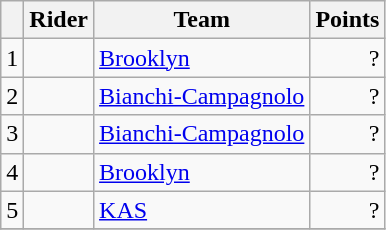<table class="wikitable">
<tr>
<th></th>
<th>Rider</th>
<th>Team</th>
<th>Points</th>
</tr>
<tr>
<td>1</td>
<td> </td>
<td><a href='#'>Brooklyn</a></td>
<td align=right>?</td>
</tr>
<tr>
<td>2</td>
<td></td>
<td><a href='#'>Bianchi-Campagnolo</a></td>
<td align=right>?</td>
</tr>
<tr>
<td>3</td>
<td></td>
<td><a href='#'>Bianchi-Campagnolo</a></td>
<td align=right>?</td>
</tr>
<tr>
<td>4</td>
<td></td>
<td><a href='#'>Brooklyn</a></td>
<td align=right>?</td>
</tr>
<tr>
<td>5</td>
<td> </td>
<td><a href='#'>KAS</a></td>
<td align=right>?</td>
</tr>
<tr>
</tr>
</table>
